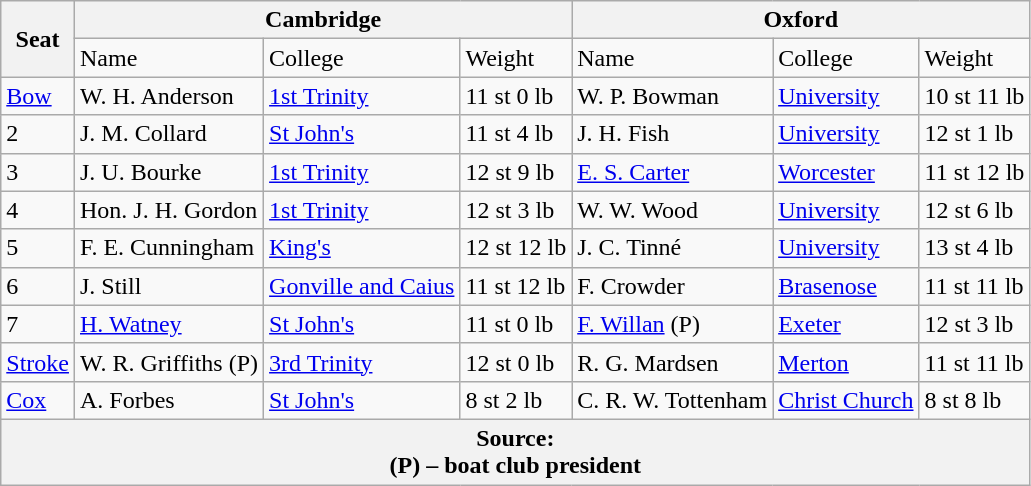<table class=wikitable>
<tr>
<th rowspan="2">Seat</th>
<th colspan="3">Cambridge <br> </th>
<th colspan="3">Oxford <br> </th>
</tr>
<tr>
<td>Name</td>
<td>College</td>
<td>Weight</td>
<td>Name</td>
<td>College</td>
<td>Weight</td>
</tr>
<tr>
<td><a href='#'>Bow</a></td>
<td>W. H. Anderson</td>
<td><a href='#'>1st Trinity</a></td>
<td>11 st 0 lb</td>
<td>W. P. Bowman</td>
<td><a href='#'>University</a></td>
<td>10 st 11 lb</td>
</tr>
<tr>
<td>2</td>
<td>J. M. Collard</td>
<td><a href='#'>St John's</a></td>
<td>11 st 4 lb</td>
<td>J. H. Fish</td>
<td><a href='#'>University</a></td>
<td>12 st 1 lb</td>
</tr>
<tr>
<td>3</td>
<td>J. U. Bourke</td>
<td><a href='#'>1st Trinity</a></td>
<td>12 st 9 lb</td>
<td><a href='#'>E. S. Carter</a></td>
<td><a href='#'>Worcester</a></td>
<td>11 st 12 lb</td>
</tr>
<tr>
<td>4</td>
<td>Hon. J. H. Gordon</td>
<td><a href='#'>1st Trinity</a></td>
<td>12 st 3 lb</td>
<td>W. W. Wood</td>
<td><a href='#'>University</a></td>
<td>12 st 6 lb</td>
</tr>
<tr>
<td>5</td>
<td>F. E. Cunningham</td>
<td><a href='#'>King's</a></td>
<td>12 st 12 lb</td>
<td>J. C. Tinné</td>
<td><a href='#'>University</a></td>
<td>13 st 4 lb</td>
</tr>
<tr>
<td>6</td>
<td>J. Still</td>
<td><a href='#'>Gonville and Caius</a></td>
<td>11 st 12 lb</td>
<td>F. Crowder</td>
<td><a href='#'>Brasenose</a></td>
<td>11 st 11 lb</td>
</tr>
<tr>
<td>7</td>
<td><a href='#'>H. Watney</a></td>
<td><a href='#'>St John's</a></td>
<td>11 st 0 lb</td>
<td><a href='#'>F. Willan</a> (P)</td>
<td><a href='#'>Exeter</a></td>
<td>12 st 3 lb</td>
</tr>
<tr>
<td><a href='#'>Stroke</a></td>
<td>W. R. Griffiths (P)</td>
<td><a href='#'>3rd Trinity</a></td>
<td>12 st 0 lb</td>
<td>R. G. Mardsen</td>
<td><a href='#'>Merton</a></td>
<td>11 st 11 lb</td>
</tr>
<tr>
<td><a href='#'>Cox</a></td>
<td>A. Forbes</td>
<td><a href='#'>St John's</a></td>
<td>8 st 2 lb</td>
<td>C. R. W. Tottenham</td>
<td><a href='#'>Christ Church</a></td>
<td>8 st 8 lb</td>
</tr>
<tr>
<th colspan="7">Source:<br>(P) – boat club president</th>
</tr>
</table>
